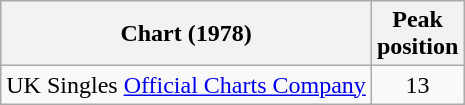<table class="wikitable sortable">
<tr>
<th>Chart (1978)</th>
<th align="center">Peak<br>position</th>
</tr>
<tr 2>
<td>UK Singles <a href='#'>Official Charts Company</a></td>
<td align="center">13</td>
</tr>
</table>
